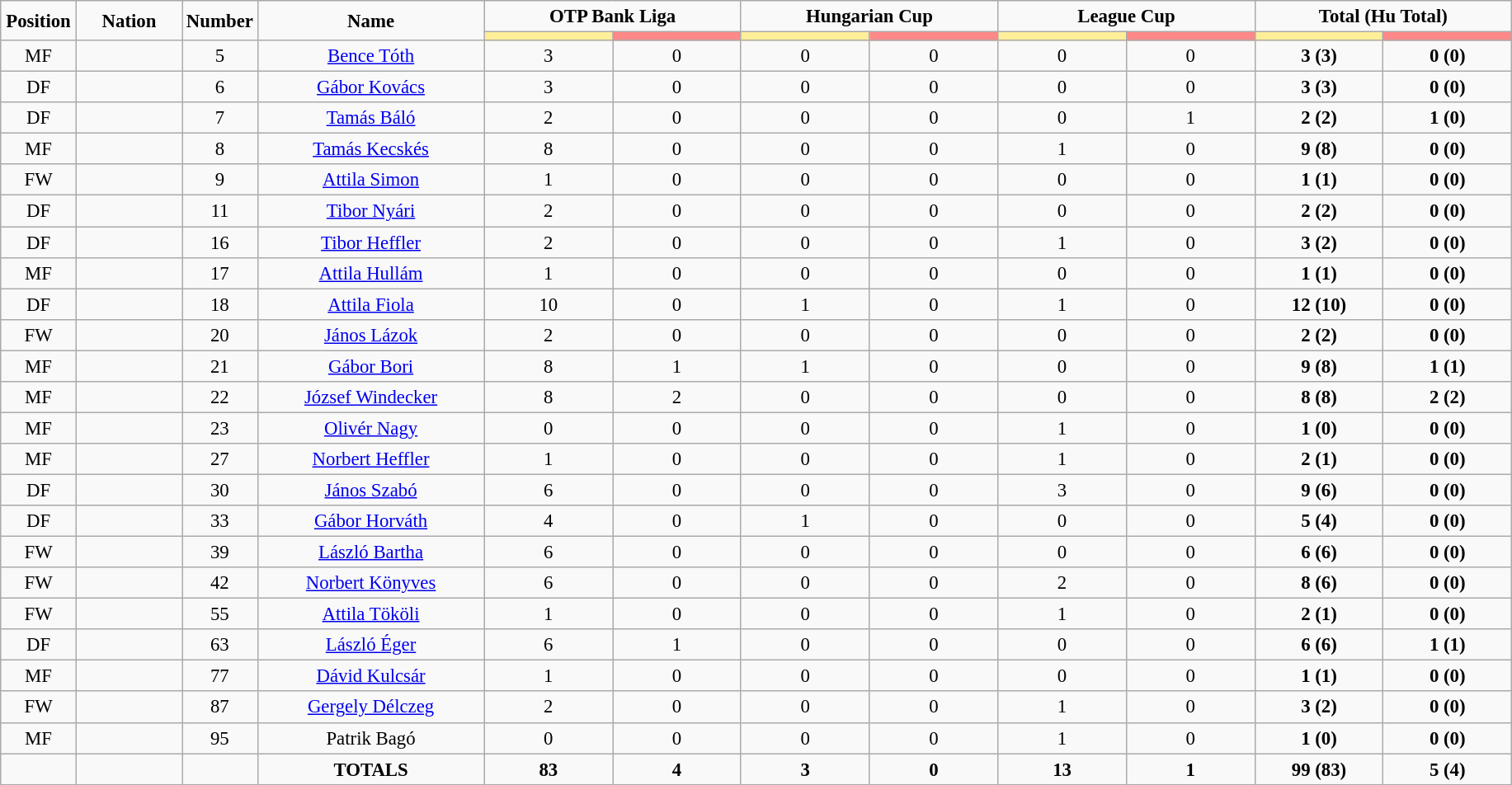<table class="wikitable" style="font-size: 95%; text-align: center;">
<tr>
<td rowspan="2" width="5%" align="center"><strong>Position</strong></td>
<td rowspan="2" width="7%" align="center"><strong>Nation</strong></td>
<td rowspan="2" width="5%" align="center"><strong>Number</strong></td>
<td rowspan="2" width="15%" align="center"><strong>Name</strong></td>
<td colspan="2" align="center"><strong>OTP Bank Liga</strong></td>
<td colspan="2" align="center"><strong>Hungarian Cup</strong></td>
<td colspan="2" align="center"><strong>League Cup</strong></td>
<td colspan="2" align="center"><strong>Total (Hu Total)</strong></td>
</tr>
<tr>
<th width=60 style="background: #FFEE99"></th>
<th width=60 style="background: #FF8888"></th>
<th width=60 style="background: #FFEE99"></th>
<th width=60 style="background: #FF8888"></th>
<th width=60 style="background: #FFEE99"></th>
<th width=60 style="background: #FF8888"></th>
<th width=60 style="background: #FFEE99"></th>
<th width=60 style="background: #FF8888"></th>
</tr>
<tr>
<td>MF</td>
<td></td>
<td>5</td>
<td><a href='#'>Bence Tóth</a></td>
<td>3</td>
<td>0</td>
<td>0</td>
<td>0</td>
<td>0</td>
<td>0</td>
<td><strong>3 (3)</strong></td>
<td><strong>0 (0)</strong></td>
</tr>
<tr>
<td>DF</td>
<td></td>
<td>6</td>
<td><a href='#'>Gábor Kovács</a></td>
<td>3</td>
<td>0</td>
<td>0</td>
<td>0</td>
<td>0</td>
<td>0</td>
<td><strong>3 (3)</strong></td>
<td><strong>0 (0)</strong></td>
</tr>
<tr>
<td>DF</td>
<td></td>
<td>7</td>
<td><a href='#'>Tamás Báló</a></td>
<td>2</td>
<td>0</td>
<td>0</td>
<td>0</td>
<td>0</td>
<td>1</td>
<td><strong>2 (2)</strong></td>
<td><strong>1 (0)</strong></td>
</tr>
<tr>
<td>MF</td>
<td></td>
<td>8</td>
<td><a href='#'>Tamás Kecskés</a></td>
<td>8</td>
<td>0</td>
<td>0</td>
<td>0</td>
<td>1</td>
<td>0</td>
<td><strong>9 (8)</strong></td>
<td><strong>0 (0)</strong></td>
</tr>
<tr>
<td>FW</td>
<td></td>
<td>9</td>
<td><a href='#'>Attila Simon</a></td>
<td>1</td>
<td>0</td>
<td>0</td>
<td>0</td>
<td>0</td>
<td>0</td>
<td><strong>1 (1)</strong></td>
<td><strong>0 (0)</strong></td>
</tr>
<tr>
<td>DF</td>
<td></td>
<td>11</td>
<td><a href='#'>Tibor Nyári</a></td>
<td>2</td>
<td>0</td>
<td>0</td>
<td>0</td>
<td>0</td>
<td>0</td>
<td><strong>2 (2)</strong></td>
<td><strong>0 (0)</strong></td>
</tr>
<tr>
<td>DF</td>
<td></td>
<td>16</td>
<td><a href='#'>Tibor Heffler</a></td>
<td>2</td>
<td>0</td>
<td>0</td>
<td>0</td>
<td>1</td>
<td>0</td>
<td><strong>3 (2)</strong></td>
<td><strong>0 (0)</strong></td>
</tr>
<tr>
<td>MF</td>
<td></td>
<td>17</td>
<td><a href='#'>Attila Hullám</a></td>
<td>1</td>
<td>0</td>
<td>0</td>
<td>0</td>
<td>0</td>
<td>0</td>
<td><strong>1 (1)</strong></td>
<td><strong>0 (0)</strong></td>
</tr>
<tr>
<td>DF</td>
<td></td>
<td>18</td>
<td><a href='#'>Attila Fiola</a></td>
<td>10</td>
<td>0</td>
<td>1</td>
<td>0</td>
<td>1</td>
<td>0</td>
<td><strong>12 (10)</strong></td>
<td><strong>0 (0)</strong></td>
</tr>
<tr>
<td>FW</td>
<td></td>
<td>20</td>
<td><a href='#'>János Lázok</a></td>
<td>2</td>
<td>0</td>
<td>0</td>
<td>0</td>
<td>0</td>
<td>0</td>
<td><strong>2 (2)</strong></td>
<td><strong>0 (0)</strong></td>
</tr>
<tr>
<td>MF</td>
<td></td>
<td>21</td>
<td><a href='#'>Gábor Bori</a></td>
<td>8</td>
<td>1</td>
<td>1</td>
<td>0</td>
<td>0</td>
<td>0</td>
<td><strong>9 (8)</strong></td>
<td><strong>1 (1)</strong></td>
</tr>
<tr>
<td>MF</td>
<td></td>
<td>22</td>
<td><a href='#'>József Windecker</a></td>
<td>8</td>
<td>2</td>
<td>0</td>
<td>0</td>
<td>0</td>
<td>0</td>
<td><strong>8 (8)</strong></td>
<td><strong>2 (2)</strong></td>
</tr>
<tr>
<td>MF</td>
<td></td>
<td>23</td>
<td><a href='#'>Olivér Nagy</a></td>
<td>0</td>
<td>0</td>
<td>0</td>
<td>0</td>
<td>1</td>
<td>0</td>
<td><strong>1 (0)</strong></td>
<td><strong>0 (0)</strong></td>
</tr>
<tr>
<td>MF</td>
<td></td>
<td>27</td>
<td><a href='#'>Norbert Heffler</a></td>
<td>1</td>
<td>0</td>
<td>0</td>
<td>0</td>
<td>1</td>
<td>0</td>
<td><strong>2 (1)</strong></td>
<td><strong>0 (0)</strong></td>
</tr>
<tr>
<td>DF</td>
<td></td>
<td>30</td>
<td><a href='#'>János Szabó</a></td>
<td>6</td>
<td>0</td>
<td>0</td>
<td>0</td>
<td>3</td>
<td>0</td>
<td><strong>9 (6)</strong></td>
<td><strong>0 (0)</strong></td>
</tr>
<tr>
<td>DF</td>
<td></td>
<td>33</td>
<td><a href='#'>Gábor Horváth</a></td>
<td>4</td>
<td>0</td>
<td>1</td>
<td>0</td>
<td>0</td>
<td>0</td>
<td><strong>5 (4)</strong></td>
<td><strong>0 (0)</strong></td>
</tr>
<tr>
<td>FW</td>
<td></td>
<td>39</td>
<td><a href='#'>László Bartha</a></td>
<td>6</td>
<td>0</td>
<td>0</td>
<td>0</td>
<td>0</td>
<td>0</td>
<td><strong>6 (6)</strong></td>
<td><strong>0 (0)</strong></td>
</tr>
<tr>
<td>FW</td>
<td></td>
<td>42</td>
<td><a href='#'>Norbert Könyves</a></td>
<td>6</td>
<td>0</td>
<td>0</td>
<td>0</td>
<td>2</td>
<td>0</td>
<td><strong>8 (6)</strong></td>
<td><strong>0 (0)</strong></td>
</tr>
<tr>
<td>FW</td>
<td></td>
<td>55</td>
<td><a href='#'>Attila Tököli</a></td>
<td>1</td>
<td>0</td>
<td>0</td>
<td>0</td>
<td>1</td>
<td>0</td>
<td><strong>2 (1)</strong></td>
<td><strong>0 (0)</strong></td>
</tr>
<tr>
<td>DF</td>
<td></td>
<td>63</td>
<td><a href='#'>László Éger</a></td>
<td>6</td>
<td>1</td>
<td>0</td>
<td>0</td>
<td>0</td>
<td>0</td>
<td><strong>6 (6)</strong></td>
<td><strong>1 (1)</strong></td>
</tr>
<tr>
<td>MF</td>
<td></td>
<td>77</td>
<td><a href='#'>Dávid Kulcsár</a></td>
<td>1</td>
<td>0</td>
<td>0</td>
<td>0</td>
<td>0</td>
<td>0</td>
<td><strong>1 (1)</strong></td>
<td><strong>0 (0)</strong></td>
</tr>
<tr>
<td>FW</td>
<td></td>
<td>87</td>
<td><a href='#'>Gergely Délczeg</a></td>
<td>2</td>
<td>0</td>
<td>0</td>
<td>0</td>
<td>1</td>
<td>0</td>
<td><strong>3 (2)</strong></td>
<td><strong>0 (0)</strong></td>
</tr>
<tr>
<td>MF</td>
<td></td>
<td>95</td>
<td>Patrik Bagó</td>
<td>0</td>
<td>0</td>
<td>0</td>
<td>0</td>
<td>1</td>
<td>0</td>
<td><strong>1 (0)</strong></td>
<td><strong>0 (0)</strong></td>
</tr>
<tr>
<td></td>
<td></td>
<td></td>
<td><strong>TOTALS</strong></td>
<td><strong>83</strong></td>
<td><strong>4</strong></td>
<td><strong>3</strong></td>
<td><strong>0</strong></td>
<td><strong>13</strong></td>
<td><strong>1</strong></td>
<td><strong>99 (83)</strong></td>
<td><strong>5 (4)</strong></td>
</tr>
<tr>
</tr>
</table>
